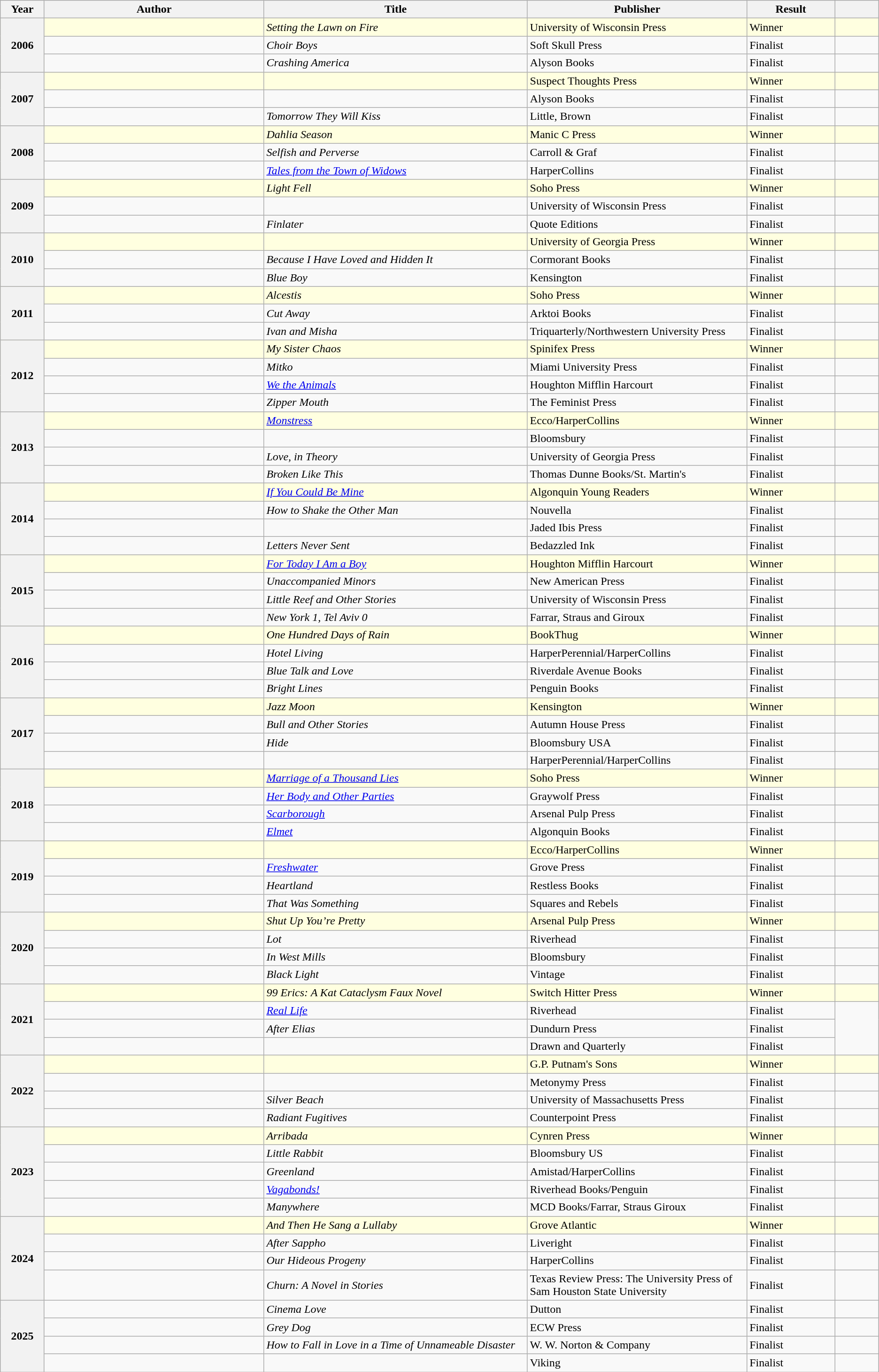<table class="wikitable sortable mw-collapsible">
<tr>
<th scope="col" width="5%">Year</th>
<th scope="col" width="25%">Author</th>
<th scope="col" width="30%">Title</th>
<th scope="col" width="25%">Publisher</th>
<th scope="col" width="10%">Result</th>
<th scope="col" width="5%"></th>
</tr>
<tr style=background:lightyellow>
<th rowspan="3">2006</th>
<td></td>
<td><em>Setting the Lawn on Fire</em></td>
<td>University of Wisconsin Press</td>
<td>Winner</td>
<td></td>
</tr>
<tr>
<td></td>
<td><em>Choir Boys</em></td>
<td>Soft Skull Press</td>
<td>Finalist</td>
<td></td>
</tr>
<tr>
<td></td>
<td><em>Crashing America</em></td>
<td>Alyson Books</td>
<td>Finalist</td>
<td></td>
</tr>
<tr style=background:lightyellow>
<th rowspan="3">2007</th>
<td></td>
<td><em></em></td>
<td>Suspect Thoughts Press</td>
<td>Winner</td>
<td></td>
</tr>
<tr>
<td></td>
<td><em></em></td>
<td>Alyson Books</td>
<td>Finalist</td>
<td></td>
</tr>
<tr>
<td></td>
<td><em>Tomorrow They Will Kiss</em></td>
<td>Little, Brown</td>
<td>Finalist</td>
<td></td>
</tr>
<tr style=background:lightyellow>
<th rowspan="3">2008</th>
<td></td>
<td><em>Dahlia Season</em></td>
<td>Manic C Press</td>
<td>Winner</td>
<td></td>
</tr>
<tr>
<td></td>
<td><em>Selfish and Perverse</em></td>
<td>Carroll & Graf</td>
<td>Finalist</td>
<td></td>
</tr>
<tr>
<td></td>
<td><em><a href='#'>Tales from the Town of Widows</a></em></td>
<td>HarperCollins</td>
<td>Finalist</td>
<td></td>
</tr>
<tr style=background:lightyellow>
<th rowspan="3">2009</th>
<td></td>
<td><em>Light Fell</em></td>
<td>Soho Press</td>
<td>Winner</td>
<td></td>
</tr>
<tr>
<td></td>
<td><em></em></td>
<td>University of Wisconsin Press</td>
<td>Finalist</td>
<td></td>
</tr>
<tr>
<td></td>
<td><em>Finlater</em></td>
<td>Quote Editions</td>
<td>Finalist</td>
<td></td>
</tr>
<tr style=background:lightyellow>
<th rowspan="3">2010</th>
<td></td>
<td><em></em></td>
<td>University of Georgia Press</td>
<td>Winner</td>
<td></td>
</tr>
<tr>
<td></td>
<td><em>Because I Have Loved and Hidden It</em></td>
<td>Cormorant Books</td>
<td>Finalist</td>
<td></td>
</tr>
<tr>
<td></td>
<td><em>Blue Boy</em></td>
<td>Kensington</td>
<td>Finalist</td>
<td></td>
</tr>
<tr style=background:lightyellow>
<th rowspan="3">2011</th>
<td></td>
<td><em>Alcestis</em></td>
<td>Soho Press</td>
<td>Winner</td>
<td></td>
</tr>
<tr>
<td></td>
<td><em>Cut Away</em></td>
<td>Arktoi Books</td>
<td>Finalist</td>
<td></td>
</tr>
<tr>
<td></td>
<td><em>Ivan and Misha</em></td>
<td>Triquarterly/Northwestern University Press</td>
<td>Finalist</td>
<td></td>
</tr>
<tr style=background:lightyellow>
<th rowspan="4">2012</th>
<td></td>
<td><em>My Sister Chaos</em></td>
<td>Spinifex Press</td>
<td>Winner</td>
<td></td>
</tr>
<tr>
<td></td>
<td><em>Mitko</em></td>
<td>Miami University Press</td>
<td>Finalist</td>
<td></td>
</tr>
<tr>
<td></td>
<td><em><a href='#'>We the Animals</a></em></td>
<td>Houghton Mifflin Harcourt</td>
<td>Finalist</td>
<td></td>
</tr>
<tr>
<td></td>
<td><em>Zipper Mouth</em></td>
<td>The Feminist Press</td>
<td>Finalist</td>
<td></td>
</tr>
<tr style=background:lightyellow>
<th rowspan="4">2013</th>
<td></td>
<td><a href='#'><em>Monstress</em></a></td>
<td>Ecco/HarperCollins</td>
<td>Winner</td>
<td></td>
</tr>
<tr>
<td></td>
<td><em></em></td>
<td>Bloomsbury</td>
<td>Finalist</td>
<td></td>
</tr>
<tr>
<td></td>
<td><em>Love, in Theory</em></td>
<td>University of Georgia Press</td>
<td>Finalist</td>
<td></td>
</tr>
<tr>
<td></td>
<td><em>Broken Like This</em></td>
<td>Thomas Dunne Books/St. Martin's</td>
<td>Finalist</td>
<td></td>
</tr>
<tr style=background:lightyellow>
<th rowspan="4">2014</th>
<td></td>
<td><em><a href='#'>If You Could Be Mine</a></em></td>
<td>Algonquin Young Readers</td>
<td>Winner</td>
<td></td>
</tr>
<tr>
<td></td>
<td><em>How to Shake the Other Man</em></td>
<td>Nouvella</td>
<td>Finalist</td>
<td></td>
</tr>
<tr>
<td></td>
<td><em></em></td>
<td>Jaded Ibis Press</td>
<td>Finalist</td>
<td></td>
</tr>
<tr>
<td></td>
<td><em>Letters Never Sent</em></td>
<td>Bedazzled Ink</td>
<td>Finalist</td>
<td></td>
</tr>
<tr style=background:lightyellow>
<th rowspan="4">2015</th>
<td></td>
<td><em><a href='#'>For Today I Am a Boy</a></em></td>
<td>Houghton Mifflin Harcourt</td>
<td>Winner</td>
<td></td>
</tr>
<tr>
<td></td>
<td><em>Unaccompanied Minors</em></td>
<td>New American Press</td>
<td>Finalist</td>
<td></td>
</tr>
<tr>
<td></td>
<td><em>Little Reef and Other Stories</em></td>
<td>University of Wisconsin Press</td>
<td>Finalist</td>
<td></td>
</tr>
<tr>
<td></td>
<td><em>New York 1, Tel Aviv 0</em></td>
<td>Farrar, Straus and Giroux</td>
<td>Finalist</td>
<td></td>
</tr>
<tr style=background:lightyellow>
<th rowspan="4">2016</th>
<td></td>
<td><em>One Hundred Days of Rain</em></td>
<td>BookThug</td>
<td>Winner</td>
<td></td>
</tr>
<tr>
<td></td>
<td><em>Hotel Living</em></td>
<td>HarperPerennial/HarperCollins</td>
<td>Finalist</td>
<td></td>
</tr>
<tr>
<td></td>
<td><em>Blue Talk and Love</em></td>
<td>Riverdale Avenue Books</td>
<td>Finalist</td>
<td></td>
</tr>
<tr>
<td></td>
<td><em>Bright Lines</em></td>
<td>Penguin Books</td>
<td>Finalist</td>
<td></td>
</tr>
<tr style=background:lightyellow>
<th rowspan="4">2017</th>
<td></td>
<td><em>Jazz Moon</em></td>
<td>Kensington</td>
<td>Winner</td>
<td></td>
</tr>
<tr>
<td></td>
<td><em>Bull and Other Stories</em></td>
<td>Autumn House Press</td>
<td>Finalist</td>
<td></td>
</tr>
<tr>
<td></td>
<td><em>Hide</em></td>
<td>Bloomsbury USA</td>
<td>Finalist</td>
<td></td>
</tr>
<tr>
<td></td>
<td><em></em></td>
<td>HarperPerennial/HarperCollins</td>
<td>Finalist</td>
<td></td>
</tr>
<tr style=background:lightyellow>
<th rowspan="4">2018</th>
<td></td>
<td><em><a href='#'>Marriage of a Thousand Lies</a></em></td>
<td>Soho Press</td>
<td>Winner</td>
<td></td>
</tr>
<tr>
<td></td>
<td><em><a href='#'>Her Body and Other Parties</a></em></td>
<td>Graywolf Press</td>
<td>Finalist</td>
<td></td>
</tr>
<tr>
<td></td>
<td><em><a href='#'>Scarborough</a></em></td>
<td>Arsenal Pulp Press</td>
<td>Finalist</td>
<td></td>
</tr>
<tr>
<td></td>
<td><em><a href='#'>Elmet</a></em></td>
<td>Algonquin Books</td>
<td>Finalist</td>
<td></td>
</tr>
<tr style=background:lightyellow>
<th rowspan="4">2019</th>
<td></td>
<td><em></em></td>
<td>Ecco/HarperCollins</td>
<td>Winner</td>
<td></td>
</tr>
<tr>
<td></td>
<td><em><a href='#'>Freshwater</a></em></td>
<td>Grove Press</td>
<td>Finalist</td>
<td></td>
</tr>
<tr>
<td></td>
<td><em>Heartland</em></td>
<td>Restless Books</td>
<td>Finalist</td>
<td></td>
</tr>
<tr>
<td></td>
<td><em>That Was Something</em></td>
<td>Squares and Rebels</td>
<td>Finalist</td>
<td></td>
</tr>
<tr style=background:lightyellow>
<th rowspan="4">2020</th>
<td></td>
<td><em>Shut Up You’re Pretty</em></td>
<td>Arsenal Pulp Press</td>
<td>Winner</td>
<td></td>
</tr>
<tr>
<td></td>
<td><em>Lot</em></td>
<td>Riverhead</td>
<td>Finalist</td>
<td></td>
</tr>
<tr>
<td></td>
<td><em>In West Mills</em></td>
<td>Bloomsbury</td>
<td>Finalist</td>
<td></td>
</tr>
<tr>
<td></td>
<td><em>Black Light</em></td>
<td>Vintage</td>
<td>Finalist</td>
<td></td>
</tr>
<tr style=background:lightyellow>
<th rowspan="4">2021</th>
<td></td>
<td><em>99 Erics: A Kat Cataclysm Faux Novel</em></td>
<td>Switch Hitter Press</td>
<td>Winner</td>
<td></td>
</tr>
<tr>
<td></td>
<td><em><a href='#'>Real Life</a></em></td>
<td>Riverhead</td>
<td>Finalist</td>
<td rowspan="3"></td>
</tr>
<tr>
<td></td>
<td><em>After Elias</em></td>
<td>Dundurn Press</td>
<td>Finalist</td>
</tr>
<tr>
<td></td>
<td><em></em></td>
<td>Drawn and Quarterly</td>
<td>Finalist</td>
</tr>
<tr style=background:lightyellow>
<th rowspan="4">2022</th>
<td></td>
<td><em></em></td>
<td>G.P. Putnam's Sons</td>
<td>Winner</td>
<td></td>
</tr>
<tr>
<td></td>
<td><em></em></td>
<td>Metonymy Press</td>
<td>Finalist</td>
<td></td>
</tr>
<tr>
<td></td>
<td><em>Silver Beach</em></td>
<td>University of Massachusetts Press</td>
<td>Finalist</td>
<td></td>
</tr>
<tr>
<td></td>
<td><em>Radiant Fugitives</em></td>
<td>Counterpoint Press</td>
<td>Finalist</td>
<td></td>
</tr>
<tr style=background:lightyellow>
<th rowspan="5">2023</th>
<td></td>
<td><em>Arribada</em></td>
<td>Cynren Press</td>
<td>Winner</td>
<td></td>
</tr>
<tr>
<td></td>
<td><em>Little Rabbit</em></td>
<td>Bloomsbury US</td>
<td>Finalist</td>
<td></td>
</tr>
<tr>
<td></td>
<td><em>Greenland</em></td>
<td>Amistad/HarperCollins</td>
<td>Finalist</td>
<td></td>
</tr>
<tr>
<td></td>
<td><em><a href='#'>Vagabonds!</a></em></td>
<td>Riverhead Books/Penguin</td>
<td>Finalist</td>
<td></td>
</tr>
<tr>
<td></td>
<td><em>Manywhere</em></td>
<td>MCD Books/Farrar, Straus Giroux</td>
<td>Finalist</td>
<td></td>
</tr>
<tr style=background:lightyellow>
<th rowspan="4">2024</th>
<td></td>
<td><em>And Then He Sang a Lullaby</em></td>
<td>Grove Atlantic</td>
<td>Winner</td>
<td></td>
</tr>
<tr>
<td></td>
<td><em>After Sappho</em></td>
<td>Liveright</td>
<td>Finalist</td>
<td></td>
</tr>
<tr>
<td></td>
<td><em>Our Hideous Progeny</em></td>
<td>HarperCollins</td>
<td>Finalist</td>
<td></td>
</tr>
<tr>
<td></td>
<td><em>Churn: A Novel in Stories</em></td>
<td>Texas Review Press: The University Press of Sam Houston State University</td>
<td>Finalist</td>
<td></td>
</tr>
<tr>
<th rowspan="4">2025</th>
<td></td>
<td><em>Cinema Love</em></td>
<td>Dutton</td>
<td>Finalist</td>
<td></td>
</tr>
<tr>
<td></td>
<td><em>Grey Dog</em></td>
<td>ECW Press</td>
<td>Finalist</td>
<td></td>
</tr>
<tr>
<td></td>
<td><em>How to Fall in Love in a Time of Unnameable Disaster</em></td>
<td>W. W. Norton & Company</td>
<td>Finalist</td>
<td></td>
</tr>
<tr>
<td></td>
<td><em></em></td>
<td>Viking</td>
<td>Finalist</td>
<td></td>
</tr>
</table>
